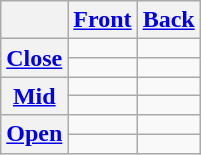<table class="wikitable" style="text-align: center;">
<tr>
<th></th>
<th><a href='#'>Front</a></th>
<th><a href='#'>Back</a></th>
</tr>
<tr>
<th rowspan="2"><a href='#'>Close</a></th>
<td></td>
<td></td>
</tr>
<tr>
<td></td>
<td></td>
</tr>
<tr>
<th rowspan="2"><a href='#'>Mid</a></th>
<td></td>
<td></td>
</tr>
<tr>
<td></td>
<td></td>
</tr>
<tr>
<th rowspan="2"><a href='#'>Open</a></th>
<td></td>
<td></td>
</tr>
<tr>
<td></td>
<td></td>
</tr>
</table>
